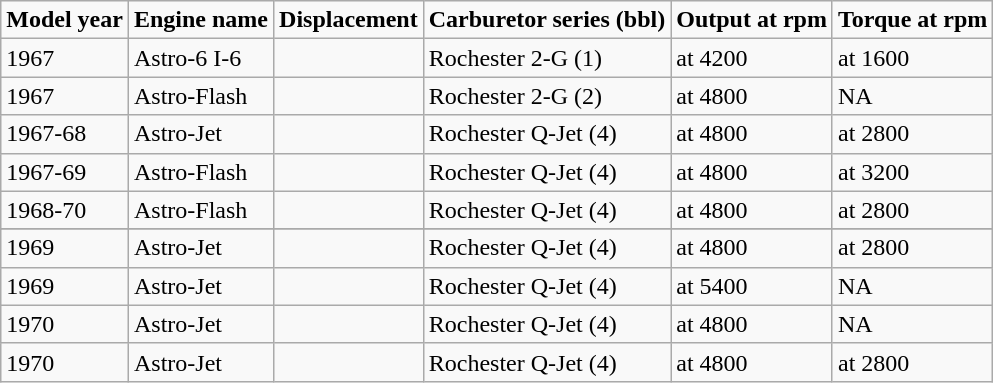<table class="wikitable">
<tr>
<td><strong>Model year</strong></td>
<td><strong>Engine name</strong></td>
<td><strong>Displacement</strong></td>
<td><strong>Carburetor series (bbl)</strong></td>
<td><strong>Output at rpm</strong></td>
<td><strong>Torque at rpm</strong></td>
</tr>
<tr>
<td>1967</td>
<td>Astro-6 I-6</td>
<td></td>
<td>Rochester 2-G (1)</td>
<td> at 4200</td>
<td> at 1600</td>
</tr>
<tr>
<td>1967</td>
<td>Astro-Flash</td>
<td></td>
<td>Rochester 2-G (2)</td>
<td> at 4800</td>
<td>NA</td>
</tr>
<tr>
<td>1967-68</td>
<td>Astro-Jet</td>
<td></td>
<td>Rochester Q-Jet (4)</td>
<td> at 4800</td>
<td> at 2800</td>
</tr>
<tr>
<td>1967-69</td>
<td>Astro-Flash</td>
<td></td>
<td>Rochester Q-Jet (4)</td>
<td> at 4800</td>
<td> at 3200</td>
</tr>
<tr>
<td>1968-70</td>
<td>Astro-Flash</td>
<td></td>
<td>Rochester Q-Jet (4)</td>
<td> at 4800</td>
<td> at 2800</td>
</tr>
<tr>
</tr>
<tr 1968 || Jet-Flame || >
</tr>
<tr>
<td>1969</td>
<td>Astro-Jet</td>
<td></td>
<td>Rochester Q-Jet (4)</td>
<td> at 4800</td>
<td> at 2800</td>
</tr>
<tr>
<td>1969</td>
<td>Astro-Jet</td>
<td></td>
<td>Rochester Q-Jet (4)</td>
<td> at 5400</td>
<td>NA</td>
</tr>
<tr>
<td>1970</td>
<td>Astro-Jet</td>
<td></td>
<td>Rochester Q-Jet (4)</td>
<td> at 4800</td>
<td>NA</td>
</tr>
<tr>
<td>1970</td>
<td>Astro-Jet</td>
<td></td>
<td>Rochester Q-Jet (4)</td>
<td> at 4800</td>
<td> at 2800</td>
</tr>
</table>
